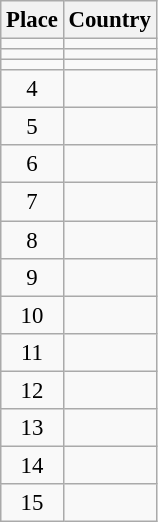<table class="wikitable" style="font-size:95%;">
<tr>
<th>Place</th>
<th>Country</th>
</tr>
<tr>
<td align="center"></td>
<td></td>
</tr>
<tr>
<td align="center"></td>
<td></td>
</tr>
<tr>
<td align="center"></td>
<td></td>
</tr>
<tr>
<td align="center">4</td>
<td></td>
</tr>
<tr>
<td align="center">5</td>
<td></td>
</tr>
<tr>
<td align="center">6</td>
<td></td>
</tr>
<tr>
<td align="center">7</td>
<td></td>
</tr>
<tr>
<td align="center">8</td>
<td></td>
</tr>
<tr>
<td align="center">9</td>
<td></td>
</tr>
<tr>
<td align="center">10</td>
<td></td>
</tr>
<tr>
<td align="center">11</td>
<td></td>
</tr>
<tr>
<td align="center">12</td>
<td></td>
</tr>
<tr>
<td align="center">13</td>
<td></td>
</tr>
<tr>
<td align="center">14</td>
<td></td>
</tr>
<tr>
<td align="center">15</td>
<td></td>
</tr>
</table>
